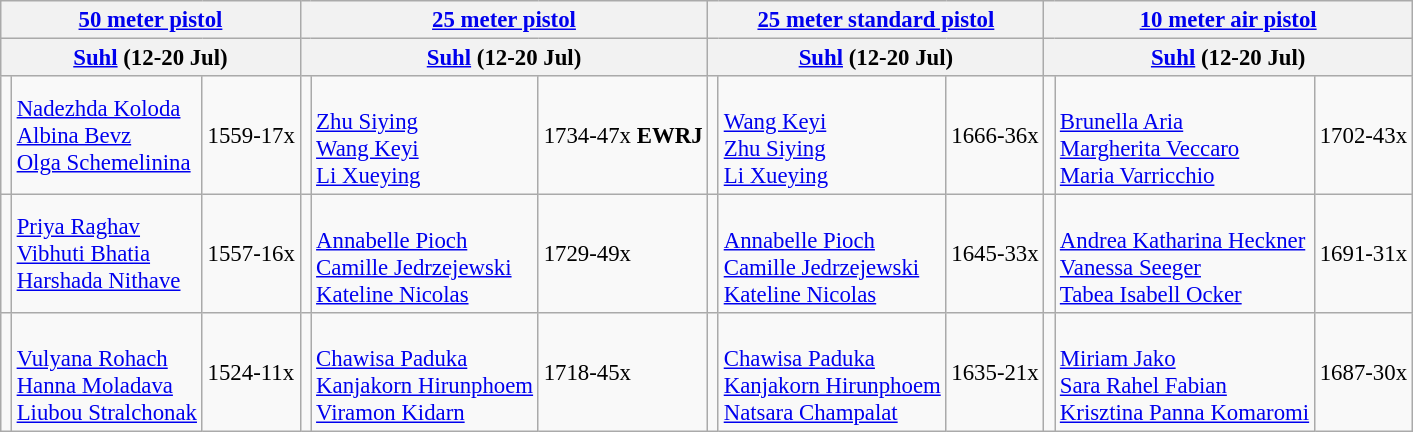<table class="wikitable" style="font-size: 95%">
<tr>
<th colspan="3"><a href='#'>50 meter pistol</a></th>
<th colspan="3"><a href='#'>25 meter pistol</a></th>
<th colspan="3"><a href='#'>25 meter standard pistol</a></th>
<th colspan="3"><a href='#'>10 meter air pistol</a></th>
</tr>
<tr>
<th colspan="3"><strong><a href='#'>Suhl</a></strong> <strong> (12-20 Jul)</strong></th>
<th colspan="3"><strong><a href='#'>Suhl</a></strong> <strong> (12-20 Jul)</strong></th>
<th colspan="3"><strong><a href='#'>Suhl</a></strong> <strong> (12-20 Jul)</strong></th>
<th colspan="3"><strong><a href='#'>Suhl</a></strong> <strong> (12-20 Jul)</strong></th>
</tr>
<tr>
<td></td>
<td><a href='#'>Nadezhda Koloda</a><br><a href='#'>Albina Bevz</a><br><a href='#'>Olga Schemelinina</a></td>
<td>1559-17x</td>
<td></td>
<td><br><a href='#'>Zhu Siying</a><br><a href='#'>Wang Keyi</a><br><a href='#'>Li Xueying</a></td>
<td>1734-47x <strong>EWRJ</strong></td>
<td></td>
<td><br><a href='#'>Wang Keyi</a><br><a href='#'>Zhu Siying</a><br><a href='#'>Li Xueying</a></td>
<td>1666-36x</td>
<td></td>
<td><br><a href='#'>Brunella Aria</a><br><a href='#'>Margherita Veccaro</a><br><a href='#'>Maria Varricchio</a></td>
<td>1702-43x</td>
</tr>
<tr>
<td></td>
<td><a href='#'>Priya Raghav</a><br><a href='#'>Vibhuti Bhatia</a><br><a href='#'>Harshada Nithave</a></td>
<td>1557-16x</td>
<td></td>
<td><br><a href='#'>Annabelle Pioch</a><br><a href='#'>Camille Jedrzejewski</a><br><a href='#'>Kateline Nicolas</a></td>
<td>1729-49x</td>
<td></td>
<td><br><a href='#'>Annabelle Pioch</a><br><a href='#'>Camille Jedrzejewski</a><br><a href='#'>Kateline Nicolas</a></td>
<td>1645-33x</td>
<td></td>
<td><br><a href='#'>Andrea Katharina Heckner</a><br><a href='#'>Vanessa Seeger</a><br><a href='#'>Tabea Isabell Ocker</a></td>
<td>1691-31x</td>
</tr>
<tr>
<td></td>
<td><br><a href='#'>Vulyana Rohach</a><br><a href='#'>Hanna Moladava</a><br><a href='#'>Liubou Stralchonak</a></td>
<td>1524-11x</td>
<td></td>
<td><br><a href='#'>Chawisa Paduka</a><br><a href='#'>Kanjakorn Hirunphoem</a><br><a href='#'>Viramon Kidarn</a></td>
<td>1718-45x</td>
<td></td>
<td><br><a href='#'>Chawisa Paduka</a><br><a href='#'>Kanjakorn Hirunphoem</a><br><a href='#'>Natsara Champalat</a></td>
<td>1635-21x</td>
<td></td>
<td><br><a href='#'>Miriam Jako</a><br><a href='#'>Sara Rahel Fabian</a><br><a href='#'>Krisztina Panna Komaromi</a></td>
<td>1687-30x</td>
</tr>
</table>
